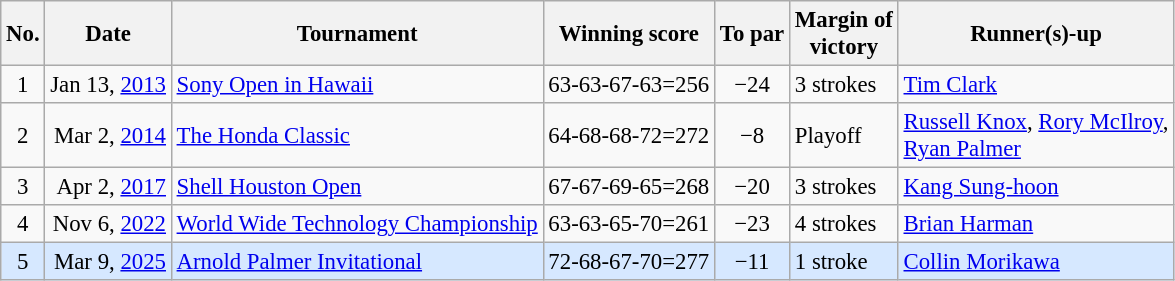<table class="wikitable" style="font-size:95%;">
<tr>
<th>No.</th>
<th>Date</th>
<th>Tournament</th>
<th>Winning score</th>
<th>To par</th>
<th>Margin of<br>victory</th>
<th>Runner(s)-up</th>
</tr>
<tr>
<td align=center>1</td>
<td align=right>Jan 13, <a href='#'>2013</a></td>
<td><a href='#'>Sony Open in Hawaii</a></td>
<td>63-63-67-63=256</td>
<td align=center>−24</td>
<td>3 strokes</td>
<td> <a href='#'>Tim Clark</a></td>
</tr>
<tr>
<td align=center>2</td>
<td align=right>Mar 2, <a href='#'>2014</a></td>
<td><a href='#'>The Honda Classic</a></td>
<td>64-68-68-72=272</td>
<td align=center>−8</td>
<td>Playoff</td>
<td> <a href='#'>Russell Knox</a>,  <a href='#'>Rory McIlroy</a>,<br> <a href='#'>Ryan Palmer</a></td>
</tr>
<tr>
<td align=center>3</td>
<td align=right>Apr 2, <a href='#'>2017</a></td>
<td><a href='#'>Shell Houston Open</a></td>
<td>67-67-69-65=268</td>
<td align=center>−20</td>
<td>3 strokes</td>
<td> <a href='#'>Kang Sung-hoon</a></td>
</tr>
<tr>
<td align=center>4</td>
<td align=right>Nov 6, <a href='#'>2022</a></td>
<td><a href='#'>World Wide Technology Championship</a></td>
<td>63-63-65-70=261</td>
<td align=center>−23</td>
<td>4 strokes</td>
<td> <a href='#'>Brian Harman</a></td>
</tr>
<tr style="background:#D6E8FF;">
<td align=center>5</td>
<td align=right>Mar 9, <a href='#'>2025</a></td>
<td><a href='#'>Arnold Palmer Invitational</a></td>
<td>72-68-67-70=277</td>
<td align=center>−11</td>
<td>1 stroke</td>
<td> <a href='#'>Collin Morikawa</a></td>
</tr>
</table>
